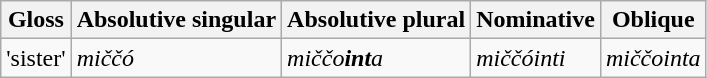<table class="wikitable">
<tr>
<th>Gloss</th>
<th>Absolutive singular</th>
<th>Absolutive plural</th>
<th>Nominative</th>
<th>Oblique</th>
</tr>
<tr>
<td>'sister'</td>
<td><em>miččó</em></td>
<td><em>miččo<strong>int</strong>a</em></td>
<td><em>miččóinti</em></td>
<td><em>miččointa</em></td>
</tr>
</table>
